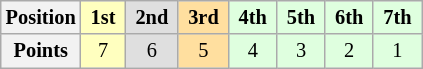<table class="wikitable" style="font-size:85%; text-align:center">
<tr>
<th>Position</th>
<td style="background:#ffffbf;"> <strong>1st</strong> </td>
<td style="background:#dfdfdf;"> <strong>2nd</strong> </td>
<td style="background:#ffdf9f;"> <strong>3rd</strong> </td>
<td style="background:#dfffdf;"> <strong>4th</strong> </td>
<td style="background:#dfffdf;"> <strong>5th</strong> </td>
<td style="background:#dfffdf;"> <strong>6th</strong> </td>
<td style="background:#dfffdf;"> <strong>7th</strong> </td>
</tr>
<tr>
<th>Points</th>
<td style="background:#ffffbf;">7</td>
<td style="background:#dfdfdf;">6</td>
<td style="background:#ffdf9f;">5</td>
<td style="background:#dfffdf;">4</td>
<td style="background:#dfffdf;">3</td>
<td style="background:#dfffdf;">2</td>
<td style="background:#dfffdf;">1</td>
</tr>
</table>
